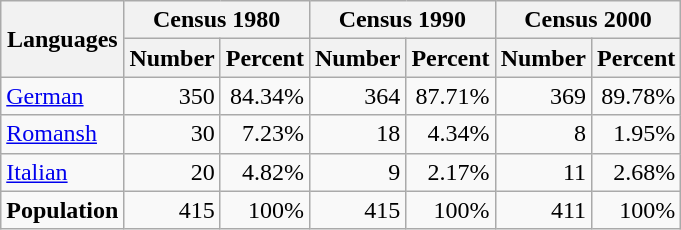<table class="wikitable">
<tr ---->
<th rowspan="2">Languages</th>
<th colspan="2">Census 1980</th>
<th colspan="2">Census 1990</th>
<th colspan="2">Census 2000</th>
</tr>
<tr ---->
<th>Number</th>
<th>Percent</th>
<th>Number</th>
<th>Percent</th>
<th>Number</th>
<th>Percent</th>
</tr>
<tr ---->
<td><a href='#'>German</a></td>
<td align=right>350</td>
<td align=right>84.34%</td>
<td align=right>364</td>
<td align=right>87.71%</td>
<td align=right>369</td>
<td align=right>89.78%</td>
</tr>
<tr ---->
<td><a href='#'>Romansh</a></td>
<td align=right>30</td>
<td align=right>7.23%</td>
<td align=right>18</td>
<td align=right>4.34%</td>
<td align=right>8</td>
<td align=right>1.95%</td>
</tr>
<tr ---->
<td><a href='#'>Italian</a></td>
<td align=right>20</td>
<td align=right>4.82%</td>
<td align=right>9</td>
<td align=right>2.17%</td>
<td align=right>11</td>
<td align=right>2.68%</td>
</tr>
<tr ---->
<td><strong>Population</strong></td>
<td align=right>415</td>
<td align=right>100%</td>
<td align=right>415</td>
<td align=right>100%</td>
<td align=right>411</td>
<td align=right>100%</td>
</tr>
</table>
